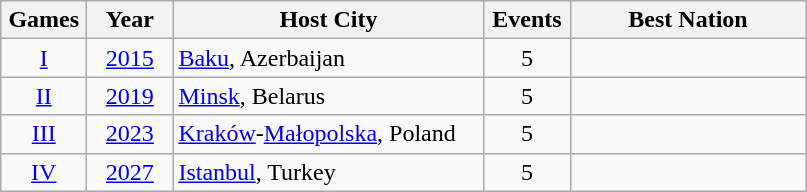<table class=wikitable>
<tr>
<th width=50>Games</th>
<th width=50>Year</th>
<th width=200>Host City</th>
<th width=50>Events</th>
<th width=150>Best Nation</th>
</tr>
<tr>
<td align=center><a href='#'>I</a></td>
<td align=center><a href='#'>2015</a></td>
<td><a href='#'>Baku</a>, Azerbaijan</td>
<td align=center>5</td>
<td></td>
</tr>
<tr>
<td align=center><a href='#'>II</a></td>
<td align=center><a href='#'>2019</a></td>
<td><a href='#'>Minsk</a>, Belarus</td>
<td align=center>5</td>
<td></td>
</tr>
<tr>
<td align=center><a href='#'>III</a></td>
<td align=center><a href='#'>2023</a></td>
<td><a href='#'>Kraków</a>-<a href='#'>Małopolska</a>, Poland</td>
<td align=center>5</td>
<td></td>
</tr>
<tr>
<td align=center><a href='#'>IV</a></td>
<td align=center><a href='#'>2027</a></td>
<td><a href='#'>Istanbul</a>, Turkey</td>
<td align=center>5</td>
<td></td>
</tr>
</table>
